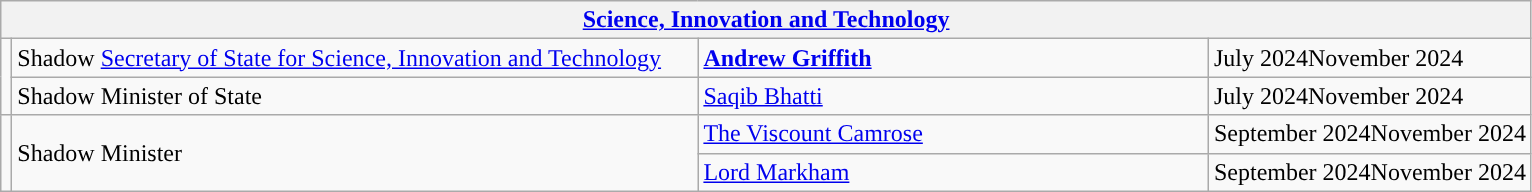<table class="wikitable">
<tr>
<th colspan="5"><a href='#'>Science, Innovation and Technology</a></th>
</tr>
<tr>
<td rowspan="2" style="background: "></td>
<td style="width: 450px;">Shadow <a href='#'>Secretary of State for Science, Innovation and Technology</a></td>
<td style="width: 333px;"><strong><a href='#'>Andrew Griffith</a></strong></td>
<td>July 2024November 2024</td>
</tr>
<tr>
<td>Shadow Minister of State</td>
<td><a href='#'>Saqib Bhatti</a><br></td>
<td>July 2024November 2024</td>
</tr>
<tr>
<td rowspan="2" style="background: "></td>
<td rowspan="2">Shadow Minister</td>
<td><a href='#'>The Viscount Camrose</a></td>
<td>September 2024November 2024</td>
</tr>
<tr>
<td><a href='#'>Lord Markham</a></td>
<td>September 2024November 2024</td>
</tr>
</table>
